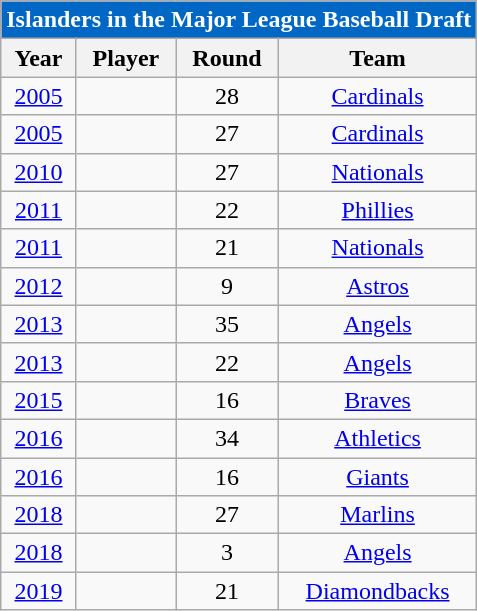<table class="wikitable sortable collapsible collapsed" style="text-align:center">
<tr>
<th colspan=4 style="background:#0067C5; color:white">Islanders in the Major League Baseball Draft</th>
</tr>
<tr>
<th>Year</th>
<th>Player</th>
<th>Round</th>
<th>Team</th>
</tr>
<tr>
<td><a href='#'>2005</a></td>
<td></td>
<td>28</td>
<td><a href='#'>Cardinals</a></td>
</tr>
<tr>
<td><a href='#'>2005</a></td>
<td></td>
<td>27</td>
<td><a href='#'>Cardinals</a></td>
</tr>
<tr>
<td><a href='#'>2010</a></td>
<td></td>
<td>27</td>
<td><a href='#'>Nationals</a></td>
</tr>
<tr>
<td><a href='#'>2011</a></td>
<td></td>
<td>22</td>
<td><a href='#'>Phillies</a></td>
</tr>
<tr>
<td><a href='#'>2011</a></td>
<td></td>
<td>21</td>
<td><a href='#'>Nationals</a></td>
</tr>
<tr>
<td><a href='#'>2012</a></td>
<td></td>
<td>9</td>
<td><a href='#'>Astros</a></td>
</tr>
<tr>
<td><a href='#'>2013</a></td>
<td></td>
<td>35</td>
<td><a href='#'>Angels</a></td>
</tr>
<tr>
<td><a href='#'>2013</a></td>
<td></td>
<td>22</td>
<td><a href='#'>Angels</a></td>
</tr>
<tr>
<td><a href='#'>2015</a></td>
<td></td>
<td>16</td>
<td><a href='#'>Braves</a></td>
</tr>
<tr>
<td><a href='#'>2016</a></td>
<td></td>
<td>34</td>
<td><a href='#'>Athletics</a></td>
</tr>
<tr>
<td><a href='#'>2016</a></td>
<td></td>
<td>16</td>
<td><a href='#'>Giants</a></td>
</tr>
<tr>
<td><a href='#'>2018</a></td>
<td></td>
<td>27</td>
<td><a href='#'>Marlins</a></td>
</tr>
<tr>
<td><a href='#'>2018</a></td>
<td></td>
<td>3</td>
<td><a href='#'>Angels</a></td>
</tr>
<tr>
<td><a href='#'>2019</a></td>
<td></td>
<td>21</td>
<td><a href='#'>Diamondbacks</a></td>
</tr>
</table>
